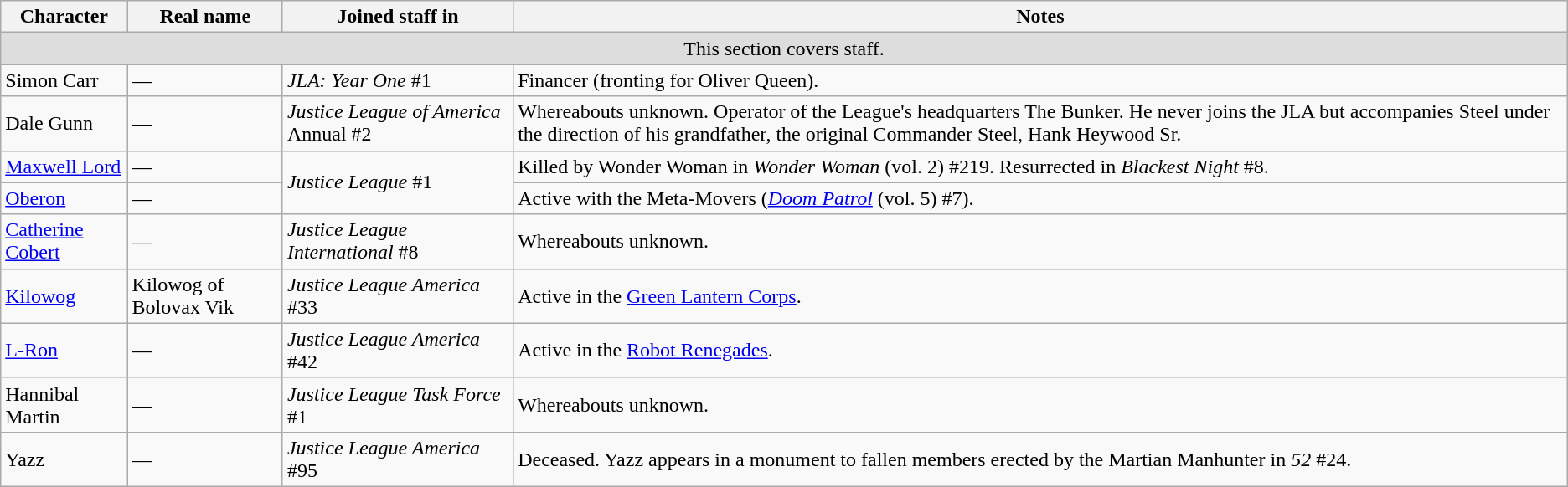<table class="wikitable">
<tr>
<th scope="col">Character</th>
<th scope="col">Real name</th>
<th scope="col">Joined staff in</th>
<th scope="col">Notes</th>
</tr>
<tr bgcolor="#dddddd">
<td colspan=4 align=center>This section covers staff.</td>
</tr>
<tr>
<td>Simon Carr</td>
<td>—</td>
<td><em>JLA: Year One</em> #1</td>
<td>Financer (fronting for Oliver Queen).</td>
</tr>
<tr>
<td>Dale Gunn</td>
<td>—</td>
<td><em>Justice League of America</em> Annual #2</td>
<td>Whereabouts unknown. Operator of the League's headquarters The Bunker. He never joins the JLA but accompanies Steel under the direction of his grandfather, the original Commander Steel, Hank Heywood Sr.</td>
</tr>
<tr>
<td><a href='#'>Maxwell Lord</a></td>
<td>—</td>
<td rowspan=2><em>Justice League</em> #1</td>
<td>Killed by Wonder Woman in <em>Wonder Woman</em> (vol. 2) #219. Resurrected in <em>Blackest Night</em> #8.</td>
</tr>
<tr>
<td><a href='#'>Oberon</a></td>
<td>—</td>
<td>Active with the Meta-Movers (<em><a href='#'>Doom Patrol</a></em> (vol. 5) #7).</td>
</tr>
<tr>
<td><a href='#'>Catherine Cobert</a></td>
<td>—</td>
<td><em>Justice League International</em> #8</td>
<td>Whereabouts unknown.</td>
</tr>
<tr>
<td><a href='#'>Kilowog</a></td>
<td>Kilowog of Bolovax Vik</td>
<td><em>Justice League America</em> #33</td>
<td>Active in the <a href='#'>Green Lantern Corps</a>.</td>
</tr>
<tr>
<td><a href='#'>L-Ron</a></td>
<td>—</td>
<td><em>Justice League America</em> #42</td>
<td>Active in the <a href='#'>Robot Renegades</a>.</td>
</tr>
<tr>
<td>Hannibal Martin</td>
<td>—</td>
<td><em>Justice League Task Force</em> #1</td>
<td>Whereabouts unknown.</td>
</tr>
<tr>
<td>Yazz</td>
<td>—</td>
<td><em>Justice League America</em> #95</td>
<td>Deceased. Yazz appears in a monument to fallen members erected by the Martian Manhunter in <em>52</em> #24.</td>
</tr>
</table>
